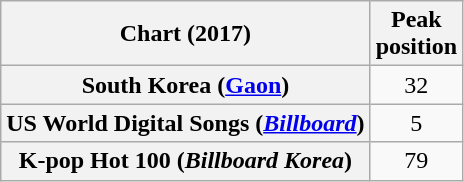<table class="wikitable sortable plainrowheaders" style="text-align:center;">
<tr>
<th>Chart (2017)</th>
<th>Peak<br>position</th>
</tr>
<tr>
<th scope="row">South Korea (<a href='#'>Gaon</a>)</th>
<td>32</td>
</tr>
<tr>
<th scope="row">US World Digital Songs (<em><a href='#'>Billboard</a></em>)</th>
<td>5</td>
</tr>
<tr>
<th scope="row">K-pop Hot 100 (<em>Billboard Korea</em>)</th>
<td>79</td>
</tr>
</table>
